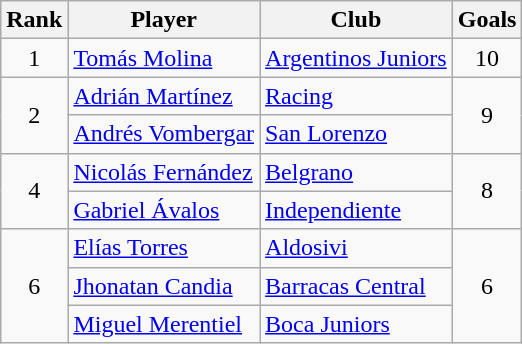<table class="wikitable" border="1">
<tr>
<th>Rank</th>
<th>Player</th>
<th>Club</th>
<th>Goals</th>
</tr>
<tr>
<td align=center>1</td>
<td> <a href='#'>Tomás Molina</a></td>
<td><a href='#'>Argentinos Juniors</a></td>
<td align=center>10</td>
</tr>
<tr>
<td align=center rowspan=2>2</td>
<td> <a href='#'>Adrián Martínez</a></td>
<td><a href='#'>Racing</a></td>
<td align=center rowspan=2>9</td>
</tr>
<tr>
<td> <a href='#'>Andrés Vombergar</a></td>
<td><a href='#'>San Lorenzo</a></td>
</tr>
<tr>
<td align=center rowspan=2>4</td>
<td> <a href='#'>Nicolás Fernández</a></td>
<td><a href='#'>Belgrano</a></td>
<td align=center rowspan=2>8</td>
</tr>
<tr>
<td> <a href='#'>Gabriel Ávalos</a></td>
<td><a href='#'>Independiente</a></td>
</tr>
<tr>
<td align=center rowspan=3>6</td>
<td> <a href='#'>Elías Torres</a></td>
<td><a href='#'>Aldosivi</a></td>
<td align=center rowspan=3>6</td>
</tr>
<tr>
<td> <a href='#'>Jhonatan Candia</a></td>
<td><a href='#'>Barracas Central</a></td>
</tr>
<tr>
<td> <a href='#'>Miguel Merentiel</a></td>
<td><a href='#'>Boca Juniors</a></td>
</tr>
</table>
